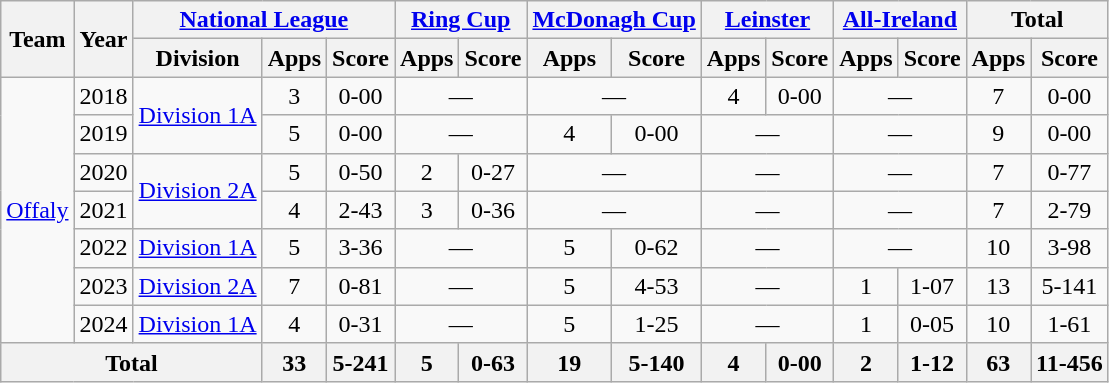<table class="wikitable" style="text-align:center">
<tr>
<th rowspan="2">Team</th>
<th rowspan="2">Year</th>
<th colspan="3"><a href='#'>National League</a></th>
<th colspan="2"><a href='#'>Ring Cup</a></th>
<th colspan="2"><a href='#'>McDonagh Cup</a></th>
<th colspan="2"><a href='#'>Leinster</a></th>
<th colspan="2"><a href='#'>All-Ireland</a></th>
<th colspan="2">Total</th>
</tr>
<tr>
<th>Division</th>
<th>Apps</th>
<th>Score</th>
<th>Apps</th>
<th>Score</th>
<th>Apps</th>
<th>Score</th>
<th>Apps</th>
<th>Score</th>
<th>Apps</th>
<th>Score</th>
<th>Apps</th>
<th>Score</th>
</tr>
<tr>
<td rowspan="7"><a href='#'>Offaly</a></td>
<td>2018</td>
<td rowspan="2"><a href='#'>Division 1A</a></td>
<td>3</td>
<td>0-00</td>
<td colspan=2>—</td>
<td colspan=2>—</td>
<td>4</td>
<td>0-00</td>
<td colspan=2>—</td>
<td>7</td>
<td>0-00</td>
</tr>
<tr>
<td>2019</td>
<td>5</td>
<td>0-00</td>
<td colspan=2>—</td>
<td>4</td>
<td>0-00</td>
<td colspan=2>—</td>
<td colspan=2>—</td>
<td>9</td>
<td>0-00</td>
</tr>
<tr>
<td>2020</td>
<td rowspan="2"><a href='#'>Division 2A</a></td>
<td>5</td>
<td>0-50</td>
<td>2</td>
<td>0-27</td>
<td colspan=2>—</td>
<td colspan=2>—</td>
<td colspan=2>—</td>
<td>7</td>
<td>0-77</td>
</tr>
<tr>
<td>2021</td>
<td>4</td>
<td>2-43</td>
<td>3</td>
<td>0-36</td>
<td colspan=2>—</td>
<td colspan=2>—</td>
<td colspan=2>—</td>
<td>7</td>
<td>2-79</td>
</tr>
<tr>
<td>2022</td>
<td rowspan="1"><a href='#'>Division 1A</a></td>
<td>5</td>
<td>3-36</td>
<td colspan=2>—</td>
<td>5</td>
<td>0-62</td>
<td colspan=2>—</td>
<td colspan=2>—</td>
<td>10</td>
<td>3-98</td>
</tr>
<tr>
<td>2023</td>
<td rowspan="1"><a href='#'>Division 2A</a></td>
<td>7</td>
<td>0-81</td>
<td colspan=2>—</td>
<td>5</td>
<td>4-53</td>
<td colspan=2>—</td>
<td>1</td>
<td>1-07</td>
<td>13</td>
<td>5-141</td>
</tr>
<tr>
<td>2024</td>
<td rowspan="1"><a href='#'>Division 1A</a></td>
<td>4</td>
<td>0-31</td>
<td colspan=2>—</td>
<td>5</td>
<td>1-25</td>
<td colspan=2>—</td>
<td>1</td>
<td>0-05</td>
<td>10</td>
<td>1-61</td>
</tr>
<tr>
<th colspan="3">Total</th>
<th>33</th>
<th>5-241</th>
<th>5</th>
<th>0-63</th>
<th>19</th>
<th>5-140</th>
<th>4</th>
<th>0-00</th>
<th>2</th>
<th>1-12</th>
<th>63</th>
<th>11-456</th>
</tr>
</table>
